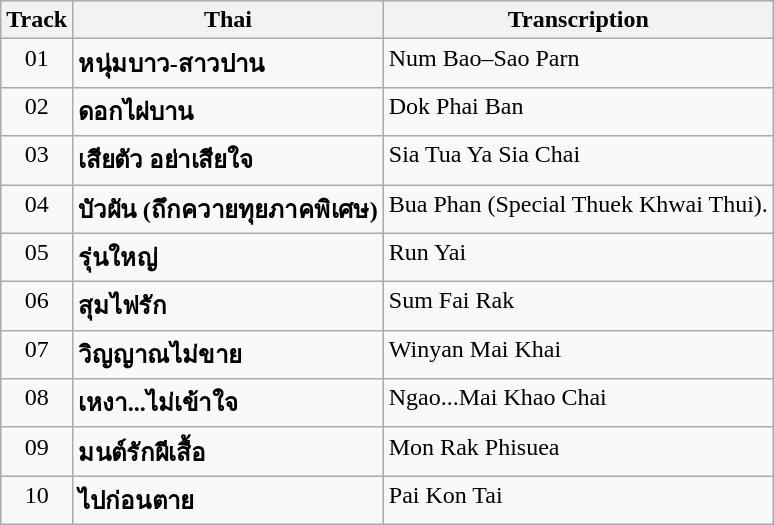<table class="wikitable">
<tr>
<th align="center" valign="top" width="40">Track</th>
<th align="left" valign="top">Thai</th>
<th align="left" valign="top">Transcription</th>
</tr>
<tr>
<td align="center" valign="top">01</td>
<td align="left" valign="top"><strong>หนุ่มบาว-สาวปาน</strong></td>
<td align="left" valign="top">Num Bao–Sao Parn</td>
</tr>
<tr>
<td align="center" valign="top">02</td>
<td align="left" valign="top"><strong>ดอกไผ่บาน</strong></td>
<td align="left" valign="top">Dok Phai Ban</td>
</tr>
<tr>
<td align="center" valign="top">03</td>
<td align="left" valign="top"><strong>เสียตัว อย่าเสียใจ</strong></td>
<td align="left" valign="top">Sia Tua Ya Sia Chai</td>
</tr>
<tr>
<td align="center" valign="top">04</td>
<td align="left" valign="top"><strong>บัวผัน (ถึกควายทุยภาคพิเศษ)</strong></td>
<td align="left" valign="top">Bua Phan (Special Thuek Khwai Thui).</td>
</tr>
<tr>
<td align="center" valign="top">05</td>
<td align="left" valign="top"><strong>รุ่นใหญ่</strong></td>
<td align="left" valign="top">Run Yai</td>
</tr>
<tr>
<td align="center" valign="top">06</td>
<td align="left" valign="top"><strong>สุมไฟรัก</strong></td>
<td align="left" valign="top">Sum Fai Rak</td>
</tr>
<tr>
<td align="center" valign="top">07</td>
<td align="left" valign="top"><strong>วิญญาณไม่ขาย</strong></td>
<td align="left" valign="top">Winyan Mai Khai</td>
</tr>
<tr>
<td align="center" valign="top">08</td>
<td align="left" valign="top"><strong>เหงา...ไม่เข้าใจ</strong></td>
<td align="left" valign="top">Ngao...Mai Khao Chai</td>
</tr>
<tr>
<td align="center" valign="top">09</td>
<td align="left" valign="top"><strong>มนต์รักผีเสื้อ</strong></td>
<td align="left" valign="top">Mon Rak Phisuea</td>
</tr>
<tr>
<td align="center" valign="top">10</td>
<td align="left" valign="top"><strong>ไปก่อนตาย</strong></td>
<td align="left" valign="top">Pai Kon Tai</td>
</tr>
</table>
